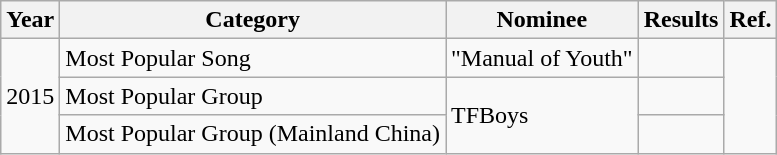<table class="wikitable sortable">
<tr>
<th>Year</th>
<th>Category</th>
<th>Nominee</th>
<th>Results</th>
<th>Ref.</th>
</tr>
<tr>
<td rowspan=3>2015</td>
<td>Most Popular Song</td>
<td>"Manual of Youth"</td>
<td></td>
<td rowspan=3></td>
</tr>
<tr>
<td>Most Popular Group</td>
<td rowspan=2>TFBoys</td>
<td></td>
</tr>
<tr>
<td>Most Popular Group (Mainland China)</td>
<td></td>
</tr>
</table>
